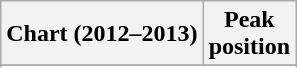<table class="wikitable sortable">
<tr>
<th align="left">Chart (2012–2013)</th>
<th align="center">Peak<br>position</th>
</tr>
<tr>
</tr>
<tr>
</tr>
<tr>
</tr>
<tr>
</tr>
<tr>
</tr>
</table>
